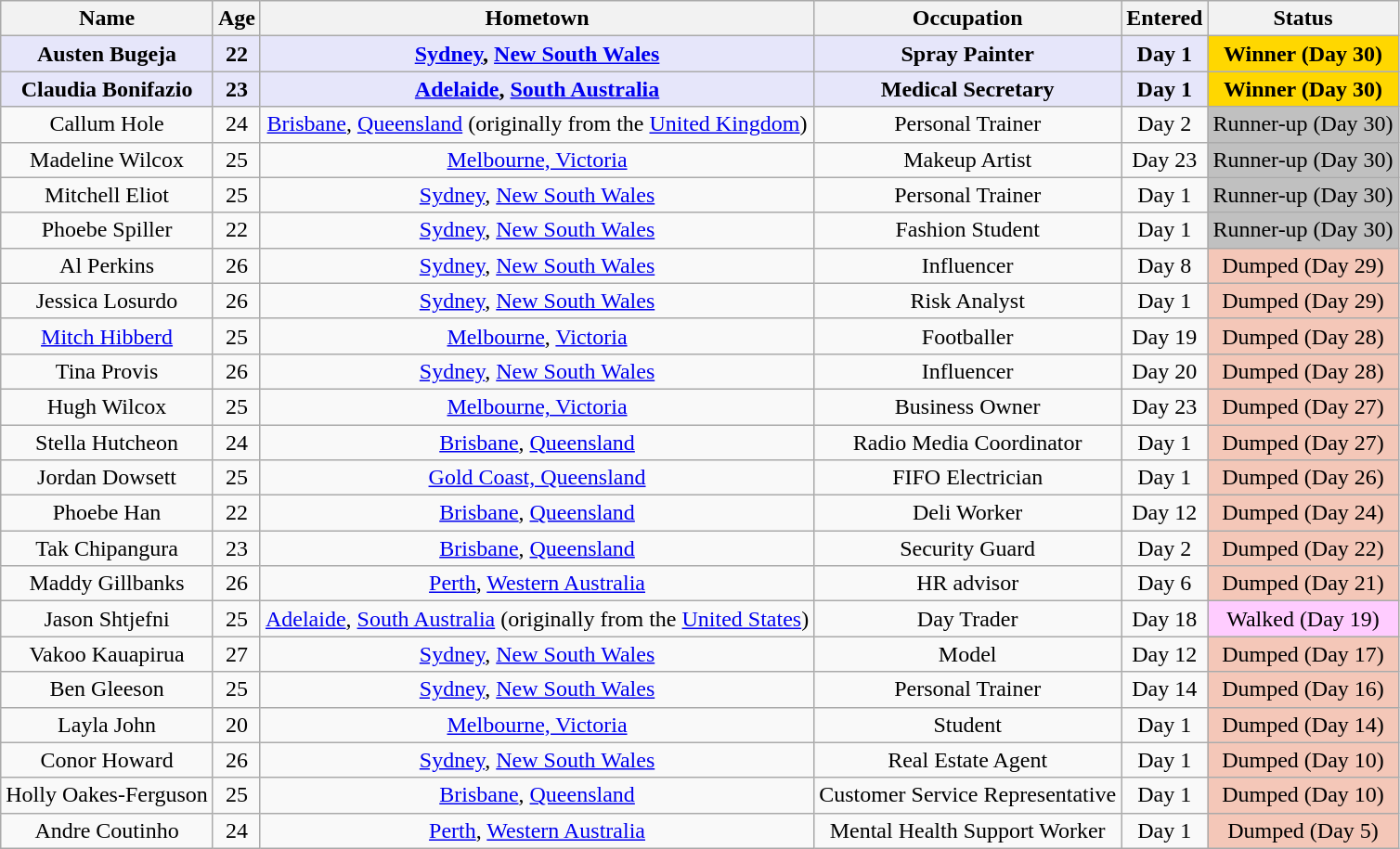<table class="wikitable sortable" style="text-align:center">
<tr>
<th>Name</th>
<th>Age</th>
<th>Hometown</th>
<th>Occupation</th>
<th>Entered</th>
<th>Status</th>
</tr>
<tr style="background:lavender;">
<td><strong>Austen Bugeja</strong></td>
<td><strong>22</strong></td>
<td><strong><a href='#'>Sydney</a>, <a href='#'>New South Wales</a></strong></td>
<td><strong>Spray Painter</strong></td>
<td><strong>Day 1</strong></td>
<td style="background:gold;"><strong>Winner (Day 30)</strong></td>
</tr>
<tr style="background:lavender;">
<td><strong>Claudia Bonifazio</strong></td>
<td><strong>23</strong></td>
<td><strong><a href='#'>Adelaide</a>, <a href='#'>South Australia</a></strong></td>
<td><strong>Medical Secretary</strong></td>
<td><strong>Day 1</strong></td>
<td style="background:gold;"><strong>Winner (Day 30)</strong></td>
</tr>
<tr>
<td>Callum Hole</td>
<td>24</td>
<td><a href='#'>Brisbane</a>, <a href='#'>Queensland</a> (originally from the <a href='#'>United Kingdom</a>)</td>
<td>Personal Trainer</td>
<td>Day 2</td>
<td style="background:silver;">Runner-up (Day 30)</td>
</tr>
<tr>
<td>Madeline Wilcox</td>
<td>25</td>
<td><a href='#'>Melbourne, Victoria</a></td>
<td>Makeup Artist</td>
<td>Day 23</td>
<td style="background:silver;">Runner-up (Day 30)</td>
</tr>
<tr>
<td>Mitchell Eliot</td>
<td>25</td>
<td><a href='#'>Sydney</a>, <a href='#'>New South Wales</a></td>
<td>Personal Trainer</td>
<td>Day 1</td>
<td style="background:silver;">Runner-up (Day 30)</td>
</tr>
<tr>
<td>Phoebe Spiller</td>
<td>22</td>
<td><a href='#'>Sydney</a>, <a href='#'>New South Wales</a></td>
<td>Fashion Student</td>
<td>Day 1</td>
<td style="background:silver;">Runner-up (Day 30)</td>
</tr>
<tr>
<td>Al Perkins</td>
<td>26</td>
<td><a href='#'>Sydney</a>, <a href='#'>New South Wales</a></td>
<td>Influencer</td>
<td>Day 8</td>
<td style="background:#f4c7b8;">Dumped (Day 29)</td>
</tr>
<tr>
<td>Jessica Losurdo</td>
<td>26</td>
<td><a href='#'>Sydney</a>, <a href='#'>New South Wales</a></td>
<td>Risk Analyst</td>
<td>Day 1</td>
<td style="background:#f4c7b8;">Dumped (Day 29)</td>
</tr>
<tr>
<td><a href='#'>Mitch Hibberd</a></td>
<td>25</td>
<td><a href='#'>Melbourne</a>, <a href='#'>Victoria</a></td>
<td>Footballer</td>
<td>Day 19</td>
<td style="background:#f4c7b8;">Dumped (Day 28)</td>
</tr>
<tr>
<td>Tina Provis</td>
<td>26</td>
<td><a href='#'>Sydney</a>, <a href='#'>New South Wales</a></td>
<td>Influencer</td>
<td>Day 20</td>
<td style="background:#f4c7b8;">Dumped (Day 28)</td>
</tr>
<tr>
<td>Hugh Wilcox</td>
<td>25</td>
<td><a href='#'>Melbourne, Victoria</a></td>
<td>Business Owner</td>
<td>Day 23</td>
<td style="background:#f4c7b8;">Dumped (Day 27)</td>
</tr>
<tr>
<td>Stella Hutcheon</td>
<td>24</td>
<td><a href='#'>Brisbane</a>, <a href='#'>Queensland</a></td>
<td>Radio Media Coordinator</td>
<td>Day 1</td>
<td style="background:#f4c7b8;">Dumped (Day 27)</td>
</tr>
<tr>
<td>Jordan Dowsett</td>
<td>25</td>
<td><a href='#'>Gold Coast, Queensland</a></td>
<td>FIFO Electrician</td>
<td>Day 1</td>
<td style="background:#f4c7b8;">Dumped (Day 26)</td>
</tr>
<tr>
<td>Phoebe Han</td>
<td>22</td>
<td><a href='#'>Brisbane</a>, <a href='#'>Queensland</a></td>
<td>Deli Worker</td>
<td>Day 12</td>
<td style="background:#f4c7b8;">Dumped (Day 24)</td>
</tr>
<tr>
<td>Tak Chipangura</td>
<td>23</td>
<td><a href='#'>Brisbane</a>, <a href='#'>Queensland</a></td>
<td>Security Guard</td>
<td>Day 2</td>
<td style="background:#f4c7b8;">Dumped (Day 22)</td>
</tr>
<tr>
<td>Maddy Gillbanks</td>
<td>26</td>
<td><a href='#'>Perth</a>, <a href='#'>Western Australia</a></td>
<td>HR advisor</td>
<td>Day 6</td>
<td style="background:#f4c7b8;">Dumped (Day 21)</td>
</tr>
<tr>
<td>Jason Shtjefni</td>
<td>25</td>
<td><a href='#'>Adelaide</a>, <a href='#'>South Australia</a> (originally from the <a href='#'>United States</a>)</td>
<td>Day Trader</td>
<td>Day 18</td>
<td style="background:#fcf;">Walked (Day 19)</td>
</tr>
<tr>
<td>Vakoo Kauapirua</td>
<td>27</td>
<td><a href='#'>Sydney</a>, <a href='#'>New South Wales</a></td>
<td>Model</td>
<td>Day 12</td>
<td style="background:#f4c7b8;">Dumped (Day 17)</td>
</tr>
<tr>
<td>Ben Gleeson</td>
<td>25</td>
<td><a href='#'>Sydney</a>, <a href='#'>New South Wales</a></td>
<td>Personal Trainer</td>
<td>Day 14</td>
<td style="background:#f4c7b8;">Dumped (Day 16)</td>
</tr>
<tr>
<td>Layla John</td>
<td>20</td>
<td><a href='#'>Melbourne, Victoria</a></td>
<td>Student</td>
<td>Day 1</td>
<td style="background:#f4c7b8;">Dumped (Day 14)</td>
</tr>
<tr>
<td>Conor Howard</td>
<td>26</td>
<td><a href='#'>Sydney</a>, <a href='#'>New South Wales</a></td>
<td>Real Estate Agent</td>
<td>Day 1</td>
<td style="background:#f4c7b8;">Dumped (Day 10)</td>
</tr>
<tr>
<td>Holly Oakes-Ferguson</td>
<td>25</td>
<td><a href='#'>Brisbane</a>, <a href='#'>Queensland</a></td>
<td>Customer Service Representative</td>
<td>Day 1</td>
<td style="background:#f4c7b8;">Dumped (Day 10)</td>
</tr>
<tr>
<td>Andre Coutinho</td>
<td>24</td>
<td><a href='#'>Perth</a>, <a href='#'>Western Australia</a></td>
<td>Mental Health Support Worker</td>
<td>Day 1</td>
<td style="background:#f4c7b8;">Dumped (Day 5)</td>
</tr>
</table>
